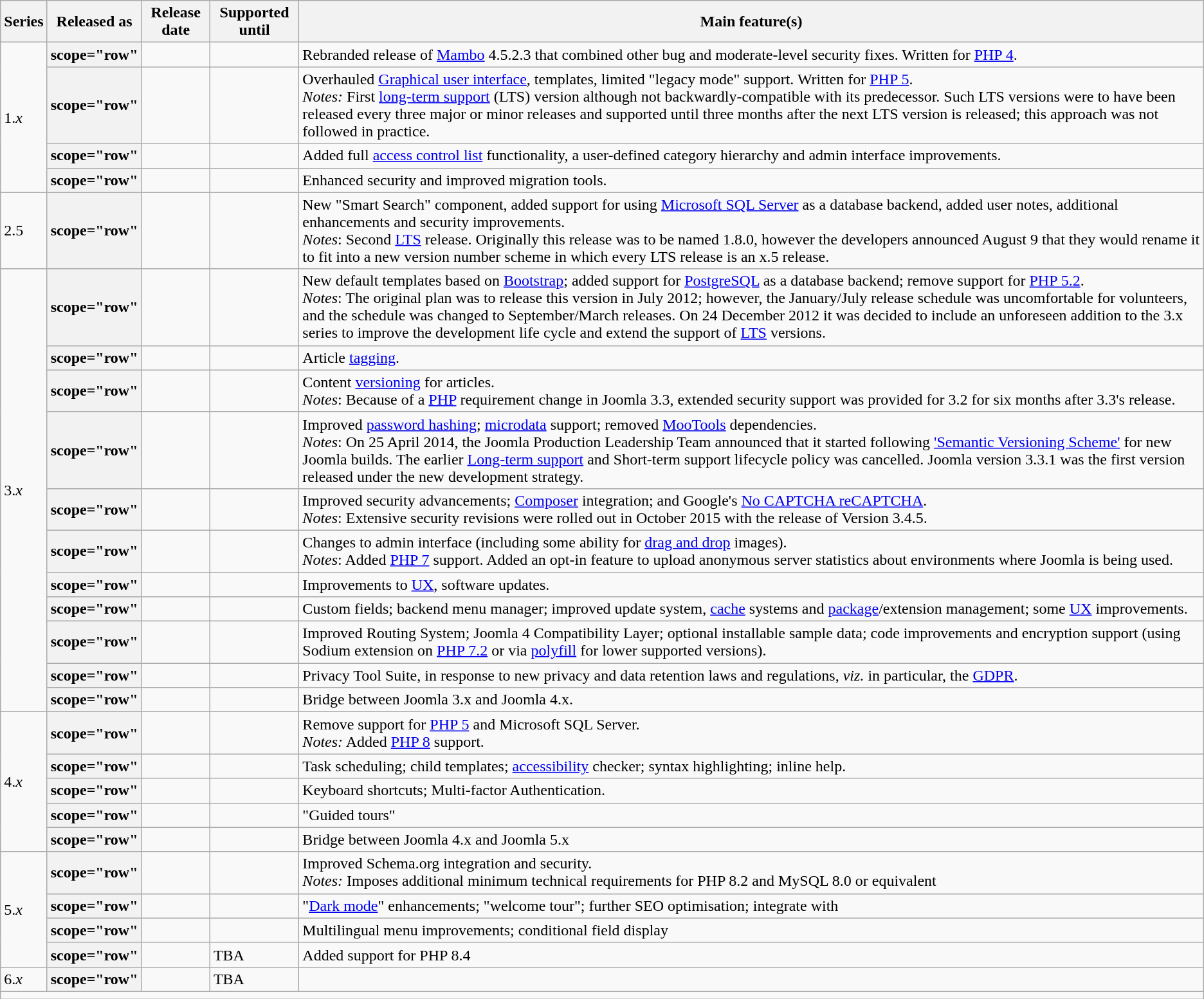<table class="wikitable sortable">
<tr>
<th scope="col" class="unsortable">Series</th>
<th scope="col">Released as</th>
<th scope="col" class="unsortable">Release date</th>
<th scope="col" class="unsortable">Supported until</th>
<th scope="col" class="unsortable">Main feature(s)</th>
</tr>
<tr>
<td rowspan="4">1.<em>x</em></td>
<th>scope="row" </th>
<td></td>
<td></td>
<td>Rebranded release of <a href='#'>Mambo</a> 4.5.2.3 that combined other bug and moderate-level security fixes. Written for <a href='#'>PHP 4</a>.</td>
</tr>
<tr>
<th>scope="row" </th>
<td></td>
<td></td>
<td>Overhauled <a href='#'>Graphical user interface</a>, templates, limited "legacy mode" support. Written for <a href='#'>PHP 5</a>.<br><em>Notes:</em> First <a href='#'>long-term support</a> (LTS) version although not backwardly-compatible with its predecessor. Such LTS versions were to have been released every three major or minor releases and supported until three months after the next LTS version is released; this approach was not followed in practice.</td>
</tr>
<tr>
<th>scope="row" </th>
<td></td>
<td></td>
<td>Added full <a href='#'>access control list</a> functionality, a user-defined category hierarchy and admin interface improvements.</td>
</tr>
<tr>
<th>scope="row" </th>
<td></td>
<td></td>
<td>Enhanced security and improved migration tools.</td>
</tr>
<tr>
<td>2.5</td>
<th>scope="row" </th>
<td></td>
<td></td>
<td>New "Smart Search" component, added support for using <a href='#'>Microsoft SQL Server</a> as a database backend, added user notes, additional enhancements and security improvements.<br><em>Notes</em>: Second <a href='#'>LTS</a> release. Originally this release was to be named 1.8.0, however the developers announced August 9 that they would rename it to fit into a new version number scheme in which every LTS release is an x.5 release.</td>
</tr>
<tr>
<td rowspan="11">3.<em>x</em></td>
<th>scope="row" </th>
<td></td>
<td></td>
<td>New default templates based on <a href='#'>Bootstrap</a>; added support for <a href='#'>PostgreSQL</a> as a database backend; remove support for <a href='#'>PHP 5.2</a>.<br><em>Notes</em>: The original plan was to release this version in July 2012; however, the January/July release schedule was uncomfortable for volunteers, and the schedule was changed to September/March releases. On 24 December 2012 it was decided to include an unforeseen addition to the 3.x series to improve the development life cycle and extend the support of <a href='#'>LTS</a> versions.</td>
</tr>
<tr>
<th>scope="row" </th>
<td></td>
<td></td>
<td>Article <a href='#'>tagging</a>.</td>
</tr>
<tr>
<th>scope="row" </th>
<td></td>
<td></td>
<td>Content <a href='#'>versioning</a> for articles.<br><em>Notes</em>: Because of a <a href='#'>PHP</a> requirement change in Joomla 3.3, extended security support was provided for 3.2 for six months after 3.3's release.</td>
</tr>
<tr>
<th>scope="row" </th>
<td></td>
<td></td>
<td>Improved <a href='#'>password hashing</a>; <a href='#'>microdata</a> support; removed <a href='#'>MooTools</a> dependencies.<br><em>Notes</em>: On 25 April 2014, the Joomla Production Leadership Team announced that it started following <a href='#'>'Semantic Versioning Scheme'</a> for new Joomla builds. The earlier <a href='#'>Long-term support</a> and Short-term support lifecycle policy was cancelled. Joomla version 3.3.1 was the first version released under the new development strategy.</td>
</tr>
<tr>
<th>scope="row" </th>
<td></td>
<td></td>
<td>Improved security advancements; <a href='#'>Composer</a> integration; and Google's <a href='#'>No CAPTCHA reCAPTCHA</a>.<br><em>Notes</em>: Extensive security revisions were rolled out in October 2015 with the release of Version 3.4.5.</td>
</tr>
<tr>
<th>scope="row" </th>
<td></td>
<td></td>
<td>Changes to admin interface (including some ability for <a href='#'>drag and drop</a> images).<br><em>Notes</em>: Added <a href='#'>PHP 7</a> support. Added an opt-in feature to upload anonymous server statistics about environments where Joomla is being used.</td>
</tr>
<tr>
<th>scope="row" </th>
<td></td>
<td></td>
<td>Improvements to <a href='#'>UX</a>, software updates.</td>
</tr>
<tr>
<th>scope="row" </th>
<td></td>
<td></td>
<td>Custom fields; backend menu manager; improved update system, <a href='#'>cache</a> systems and <a href='#'>package</a>/extension management; some <a href='#'>UX</a> improvements.</td>
</tr>
<tr>
<th>scope="row" </th>
<td></td>
<td></td>
<td>Improved Routing System; Joomla 4 Compatibility Layer; optional installable sample data; code improvements and encryption support (using Sodium extension on <a href='#'>PHP 7.2</a> or via <a href='#'>polyfill</a> for lower supported versions).</td>
</tr>
<tr>
<th>scope="row" </th>
<td></td>
<td></td>
<td>Privacy Tool Suite, in response to new privacy and data retention laws and regulations, <em>viz.</em> in particular, the <a href='#'>GDPR</a>.</td>
</tr>
<tr>
<th>scope="row" </th>
<td></td>
<td></td>
<td>Bridge between Joomla 3.x and Joomla 4.x.</td>
</tr>
<tr>
<td rowspan="5">4.<em>x</em></td>
<th>scope="row" </th>
<td></td>
<td></td>
<td>Remove support for <a href='#'>PHP 5</a> and Microsoft SQL Server.<br><em>Notes:</em> Added <a href='#'>PHP 8</a> support.</td>
</tr>
<tr>
<th>scope="row" </th>
<td></td>
<td></td>
<td>Task scheduling; child templates; <a href='#'>accessibility</a> checker; syntax highlighting; inline help.</td>
</tr>
<tr>
<th>scope="row" </th>
<td></td>
<td></td>
<td>Keyboard shortcuts; Multi-factor Authentication.</td>
</tr>
<tr>
<th>scope="row" </th>
<td></td>
<td></td>
<td>"Guided tours"</td>
</tr>
<tr>
<th>scope="row" </th>
<td></td>
<td></td>
<td>Bridge between Joomla 4.x and Joomla 5.x</td>
</tr>
<tr>
<td rowspan="4">5.<em>x</em></td>
<th>scope="row" </th>
<td></td>
<td></td>
<td>Improved Schema.org integration and security.<br><em>Notes:</em> Imposes additional minimum technical requirements for PHP 8.2 and MySQL 8.0 or equivalent</td>
</tr>
<tr>
<th>scope="row" </th>
<td></td>
<td></td>
<td>"<a href='#'>Dark mode</a>" enhancements; "welcome tour"; further SEO optimisation; integrate with </td>
</tr>
<tr>
<th>scope="row" </th>
<td></td>
<td></td>
<td>Multilingual menu improvements; conditional field display</td>
</tr>
<tr>
<th>scope="row" </th>
<td></td>
<td>TBA</td>
<td>Added support for PHP 8.4</td>
</tr>
<tr>
<td rowspan="1">6.<em>x</em></td>
<th>scope="row" </th>
<td></td>
<td>TBA</td>
<td></td>
</tr>
<tr>
<td colspan="5"></td>
</tr>
</table>
